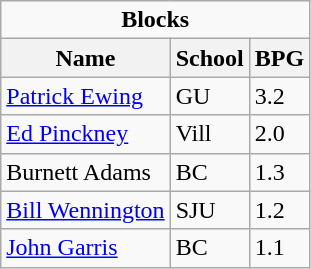<table class="wikitable">
<tr>
<td colspan=3 style="text-align:center;"><strong>Blocks</strong></td>
</tr>
<tr>
<th>Name</th>
<th>School</th>
<th>BPG</th>
</tr>
<tr>
<td><a href='#'>Patrick Ewing</a></td>
<td>GU</td>
<td>3.2</td>
</tr>
<tr>
<td><a href='#'>Ed Pinckney</a></td>
<td>Vill</td>
<td>2.0</td>
</tr>
<tr>
<td>Burnett Adams</td>
<td>BC</td>
<td>1.3</td>
</tr>
<tr>
<td><a href='#'>Bill Wennington</a></td>
<td>SJU</td>
<td>1.2</td>
</tr>
<tr>
<td><a href='#'>John Garris</a></td>
<td>BC</td>
<td>1.1</td>
</tr>
</table>
